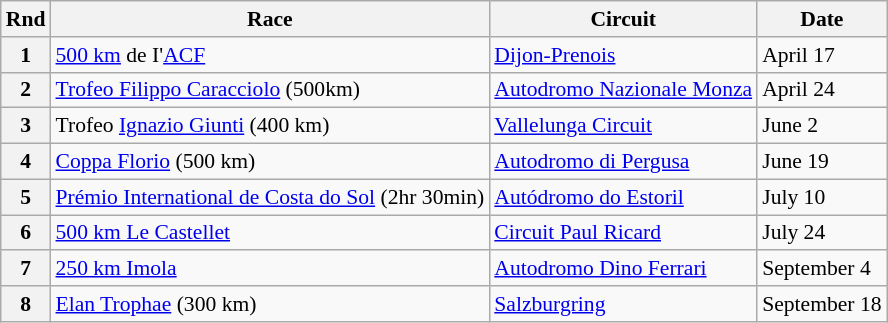<table class="wikitable" style="font-size: 90%;">
<tr>
<th>Rnd</th>
<th>Race</th>
<th>Circuit</th>
<th>Date</th>
</tr>
<tr>
<th>1</th>
<td> <a href='#'>500 km</a> de I'<a href='#'>ACF</a></td>
<td><a href='#'>Dijon-Prenois</a></td>
<td>April 17</td>
</tr>
<tr>
<th>2</th>
<td> <a href='#'>Trofeo Filippo Caracciolo</a> (500km)</td>
<td><a href='#'>Autodromo Nazionale Monza</a></td>
<td>April 24</td>
</tr>
<tr>
<th>3</th>
<td> Trofeo <a href='#'>Ignazio Giunti</a> (400 km)</td>
<td><a href='#'>Vallelunga Circuit</a></td>
<td>June 2</td>
</tr>
<tr>
<th>4</th>
<td> <a href='#'>Coppa Florio</a> (500 km)</td>
<td><a href='#'>Autodromo di Pergusa</a></td>
<td>June 19</td>
</tr>
<tr>
<th>5</th>
<td> <a href='#'>Prémio International de Costa do Sol</a> (2hr 30min)</td>
<td><a href='#'>Autódromo do Estoril</a></td>
<td>July 10</td>
</tr>
<tr>
<th>6</th>
<td> <a href='#'>500 km Le Castellet</a></td>
<td><a href='#'>Circuit Paul Ricard</a></td>
<td>July 24</td>
</tr>
<tr>
<th>7</th>
<td> <a href='#'>250&nbsp;km Imola</a></td>
<td><a href='#'>Autodromo Dino Ferrari</a></td>
<td>September 4</td>
</tr>
<tr>
<th>8</th>
<td> <a href='#'>Elan Trophae</a> (300 km)</td>
<td><a href='#'>Salzburgring</a></td>
<td>September 18</td>
</tr>
</table>
